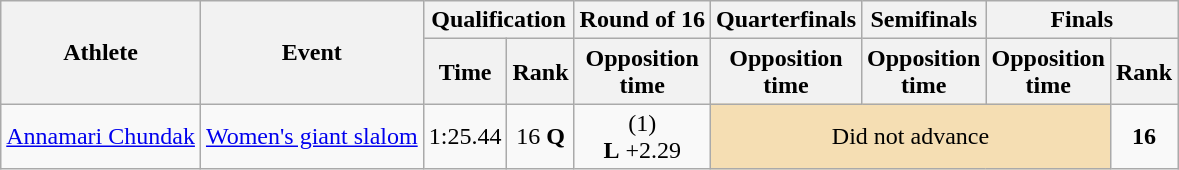<table class="wikitable">
<tr>
<th rowspan="2">Athlete</th>
<th rowspan="2">Event</th>
<th colspan="2">Qualification</th>
<th>Round of 16</th>
<th>Quarterfinals</th>
<th>Semifinals</th>
<th colspan=2>Finals</th>
</tr>
<tr>
<th>Time</th>
<th>Rank</th>
<th>Opposition<br>time</th>
<th>Opposition<br>time</th>
<th>Opposition<br>time</th>
<th>Opposition<br>time</th>
<th>Rank</th>
</tr>
<tr>
<td><a href='#'>Annamari Chundak</a></td>
<td><a href='#'>Women's giant slalom</a></td>
<td align="center">1:25.44</td>
<td align="center">16 <strong>Q</strong></td>
<td align="center"> (1)<br><strong>L</strong> +2.29</td>
<td colspan=3 align="center" bgcolor=wheat>Did not advance</td>
<td align="center"><strong>16</strong></td>
</tr>
</table>
